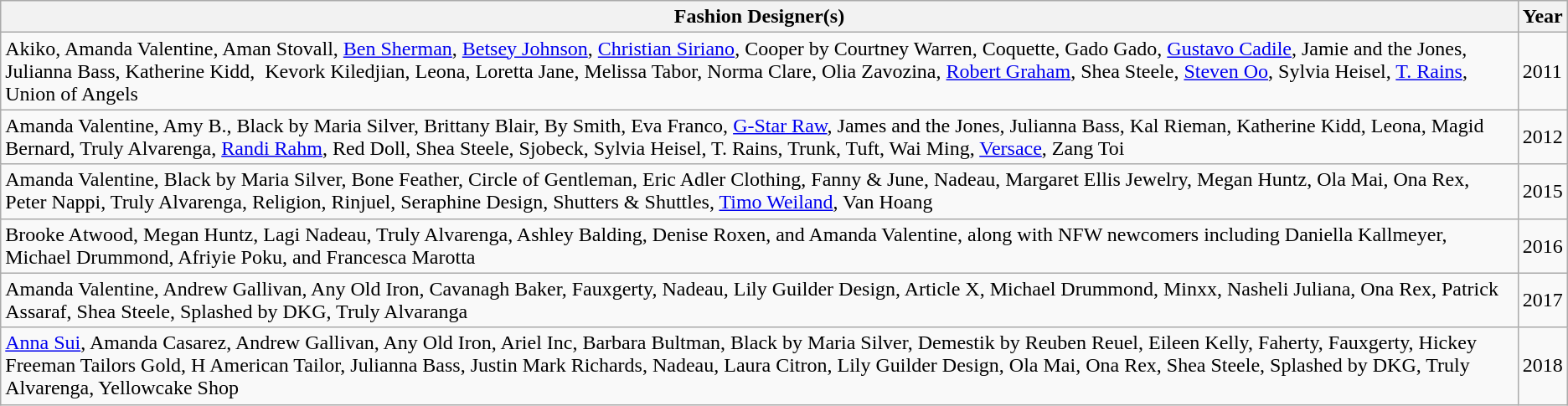<table class="wikitable">
<tr>
<th>Fashion Designer(s)</th>
<th>Year</th>
</tr>
<tr>
<td>Akiko, Amanda Valentine, Aman Stovall, <a href='#'>Ben Sherman</a>, <a href='#'>Betsey Johnson</a>, <a href='#'>Christian Siriano</a>, Cooper by Courtney Warren, Coquette, Gado Gado, <a href='#'>Gustavo Cadile</a>, Jamie and the Jones, Julianna Bass, Katherine Kidd,  Kevork Kiledjian, Leona, Loretta Jane, Melissa Tabor, Norma Clare, Olia Zavozina, <a href='#'>Robert Graham</a>, Shea Steele, <a href='#'>Steven Oo</a>, Sylvia Heisel, <a href='#'>T. Rains</a>, Union of Angels</td>
<td>2011</td>
</tr>
<tr>
<td>Amanda Valentine, Amy B., Black by Maria Silver, Brittany Blair, By Smith, Eva Franco, <a href='#'>G-Star Raw</a>, James and the Jones, Julianna Bass, Kal Rieman, Katherine Kidd, Leona, Magid Bernard, Truly Alvarenga, <a href='#'>Randi Rahm</a>, Red Doll, Shea Steele, Sjobeck, Sylvia Heisel, T. Rains, Trunk, Tuft, Wai Ming, <a href='#'>Versace</a>, Zang Toi</td>
<td>2012</td>
</tr>
<tr>
<td>Amanda Valentine, Black by Maria Silver, Bone Feather, Circle of Gentleman, Eric Adler Clothing, Fanny & June, Nadeau, Margaret Ellis Jewelry, Megan Huntz, Ola Mai, Ona Rex, Peter Nappi, Truly Alvarenga, Religion, Rinjuel, Seraphine Design, Shutters & Shuttles, <a href='#'>Timo Weiland</a>, Van Hoang</td>
<td>2015</td>
</tr>
<tr>
<td>Brooke Atwood, Megan Huntz, Lagi Nadeau, Truly Alvarenga, Ashley Balding, Denise Roxen, and Amanda Valentine, along with NFW newcomers including Daniella Kallmeyer, Michael Drummond, Afriyie Poku, and Francesca Marotta</td>
<td>2016</td>
</tr>
<tr>
<td>Amanda Valentine, Andrew Gallivan, Any Old Iron, Cavanagh Baker, Fauxgerty, Nadeau, Lily Guilder Design, Article X, Michael Drummond, Minxx, Nasheli Juliana, Ona Rex, Patrick Assaraf, Shea Steele, Splashed by DKG, Truly Alvaranga</td>
<td>2017</td>
</tr>
<tr>
<td><a href='#'>Anna Sui</a>, Amanda Casarez, Andrew Gallivan, Any Old Iron, Ariel Inc, Barbara Bultman, Black by Maria Silver, Demestik by Reuben Reuel, Eileen Kelly, Faherty, Fauxgerty, Hickey Freeman Tailors Gold, H American Tailor, Julianna Bass, Justin Mark Richards, Nadeau, Laura Citron, Lily Guilder Design, Ola Mai, Ona Rex, Shea Steele, Splashed by DKG, Truly Alvarenga, Yellowcake Shop</td>
<td>2018</td>
</tr>
</table>
